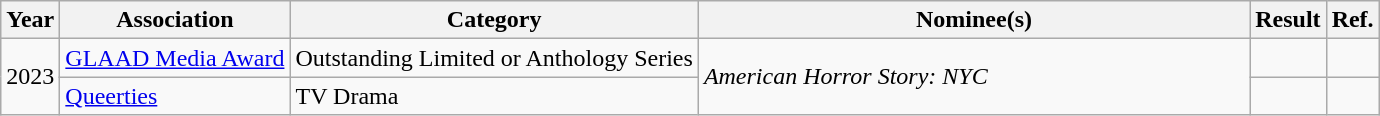<table class="wikitable sortable plainrowheaders">
<tr>
<th class="unsortable">Year</th>
<th>Association</th>
<th>Category</th>
<th width="40%">Nominee(s)</th>
<th>Result</th>
<th>Ref.</th>
</tr>
<tr>
<td rowspan="2">2023</td>
<td><a href='#'>GLAAD Media Award</a></td>
<td>Outstanding Limited or Anthology Series</td>
<td rowspan="2"><em>American Horror Story: NYC</em></td>
<td></td>
<td style="text-align:center;"></td>
</tr>
<tr>
<td><a href='#'>Queerties</a></td>
<td>TV Drama</td>
<td></td>
<td style="text-align:center;"></td>
</tr>
</table>
